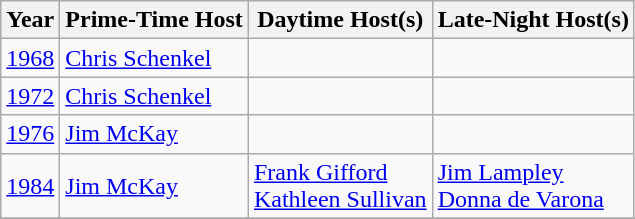<table class="wikitable">
<tr>
<th>Year</th>
<th>Prime-Time Host</th>
<th>Daytime Host(s)</th>
<th>Late-Night Host(s)</th>
</tr>
<tr>
<td><a href='#'>1968</a></td>
<td><a href='#'>Chris Schenkel</a></td>
<td></td>
<td></td>
</tr>
<tr>
<td><a href='#'>1972</a></td>
<td><a href='#'>Chris Schenkel</a></td>
<td></td>
<td></td>
</tr>
<tr>
<td><a href='#'>1976</a></td>
<td><a href='#'>Jim McKay</a></td>
<td></td>
<td></td>
</tr>
<tr>
<td><a href='#'>1984</a></td>
<td><a href='#'>Jim McKay</a></td>
<td><a href='#'>Frank Gifford</a><br><a href='#'>Kathleen Sullivan</a></td>
<td><a href='#'>Jim Lampley</a><br><a href='#'>Donna de Varona</a></td>
</tr>
<tr>
</tr>
</table>
